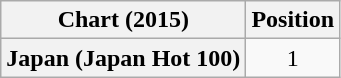<table class="wikitable plainrowheaders" style="text-align:center;">
<tr>
<th>Chart (2015)</th>
<th>Position</th>
</tr>
<tr>
<th scope="row">Japan (Japan Hot 100)</th>
<td>1</td>
</tr>
</table>
